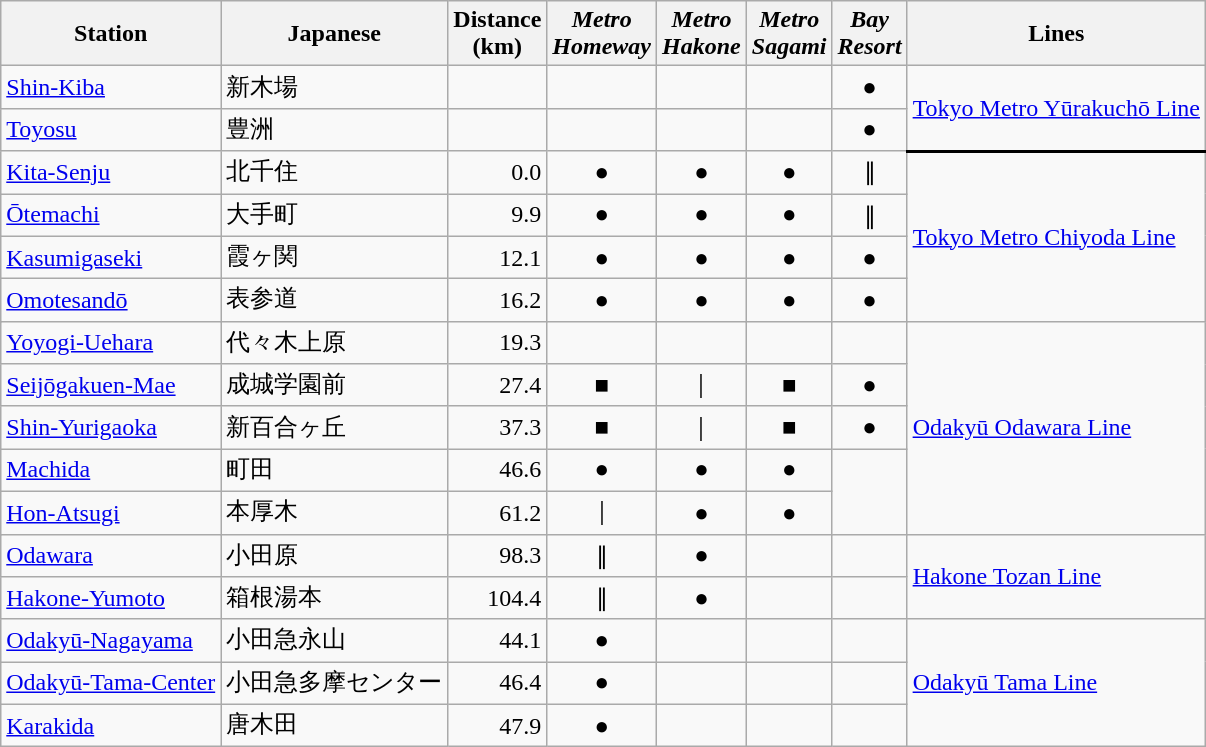<table class=wikitable>
<tr>
<th>Station</th>
<th>Japanese</th>
<th style="width: 2.5em;">Distance (km)</th>
<th style="width: 2.5em;"><em>Metro Homeway</em></th>
<th style="width: 2.5em;"><em>Metro Hakone</em></th>
<th style="width: 2.5em;"><em>Metro Sagami</em></th>
<th style="width: 2.5em;"><em>Bay Resort</em></th>
<th>Lines</th>
</tr>
<tr>
<td><a href='#'>Shin-Kiba</a></td>
<td>新木場</td>
<td align="right"> </td>
<td> </td>
<td> </td>
<td> </td>
<td align="center">●</td>
<td rowspan="2" style="border-bottom:solid 2px ;"><a href='#'>Tokyo Metro Yūrakuchō Line</a></td>
</tr>
<tr>
<td><a href='#'>Toyosu</a></td>
<td>豊洲</td>
<td align="right"> </td>
<td align="center"> </td>
<td align="center"> </td>
<td align="center"> </td>
<td align="center">●</td>
</tr>
<tr>
<td><a href='#'>Kita-Senju</a></td>
<td>北千住</td>
<td align="right">0.0</td>
<td align="center">●</td>
<td align="center">●</td>
<td align="center">●</td>
<td align="center">∥</td>
<td rowspan="5"><a href='#'>Tokyo Metro Chiyoda Line</a></td>
</tr>
<tr>
<td><a href='#'>Ōtemachi</a></td>
<td>大手町</td>
<td align="right">9.9</td>
<td align="center">●</td>
<td align="center">●</td>
<td align="center">●</td>
<td align="center">∥</td>
</tr>
<tr>
<td><a href='#'>Kasumigaseki</a></td>
<td>霞ヶ関</td>
<td align="right">12.1</td>
<td align="center">●</td>
<td align="center">●</td>
<td align="center">●</td>
<td align="center">●</td>
</tr>
<tr>
<td><a href='#'>Omotesandō</a></td>
<td>表参道</td>
<td align="right">16.2</td>
<td align="center">●</td>
<td align="center">●</td>
<td align="center">●</td>
<td align="center">●</td>
</tr>
<tr>
<td rowspan="2"><a href='#'>Yoyogi-Uehara</a></td>
<td rowspan="2">代々木上原</td>
<td rowspan="2" align="right">19.3</td>
<td rowspan="2" align="center"></td>
<td rowspan="2" align="center"></td>
<td rowspan="2" align="center"></td>
<td rowspan="2" align="center"></td>
</tr>
<tr>
<td rowspan="6"><a href='#'>Odakyū Odawara Line</a></td>
</tr>
<tr>
<td><a href='#'>Seijōgakuen-Mae</a></td>
<td>成城学園前</td>
<td align="right">27.4</td>
<td align="center">■</td>
<td align="center">｜</td>
<td align="center">■</td>
<td align="center">●</td>
</tr>
<tr>
<td><a href='#'>Shin-Yurigaoka</a></td>
<td>新百合ヶ丘</td>
<td align="right">37.3</td>
<td align="center">■</td>
<td align="center">｜</td>
<td align="center">■</td>
<td align="center">●</td>
</tr>
<tr>
<td><a href='#'>Machida</a></td>
<td>町田</td>
<td align="right">46.6</td>
<td align="center">●</td>
<td align="center">●</td>
<td align="center">●</td>
</tr>
<tr>
<td><a href='#'>Hon-Atsugi</a></td>
<td>本厚木</td>
<td align="right">61.2</td>
<td align="center">｜</td>
<td align="center">●</td>
<td align="center">●</td>
</tr>
<tr>
<td rowspan="2"><a href='#'>Odawara</a></td>
<td rowspan="2">小田原</td>
<td rowspan="2" align="right">98.3</td>
<td rowspan="2" align="center">∥</td>
<td rowspan="2" align="center">●</td>
<td rowspan="2" align="center"> </td>
<td rowspan="2" align="center"> </td>
</tr>
<tr>
<td rowspan="2"><a href='#'>Hakone Tozan Line</a></td>
</tr>
<tr>
<td><a href='#'>Hakone-Yumoto</a></td>
<td>箱根湯本</td>
<td align="right">104.4</td>
<td align="center">∥</td>
<td align="center">●</td>
<td align="center"> </td>
<td align="center"> </td>
</tr>
<tr>
<td><a href='#'>Odakyū-Nagayama</a></td>
<td>小田急永山</td>
<td align="right">44.1</td>
<td align="center">●</td>
<td align="center"> </td>
<td align="center"> </td>
<td align="center"> </td>
<td rowspan="3"><a href='#'>Odakyū Tama Line</a></td>
</tr>
<tr>
<td><a href='#'>Odakyū-Tama-Center</a></td>
<td>小田急多摩センター</td>
<td align="right">46.4</td>
<td align="center">●</td>
<td align="center"> </td>
<td align="center"> </td>
<td align="center"> </td>
</tr>
<tr>
<td><a href='#'>Karakida</a></td>
<td>唐木田</td>
<td align="right">47.9</td>
<td align="center">●</td>
<td align="center"> </td>
<td align="center"> </td>
<td align="center"> </td>
</tr>
</table>
